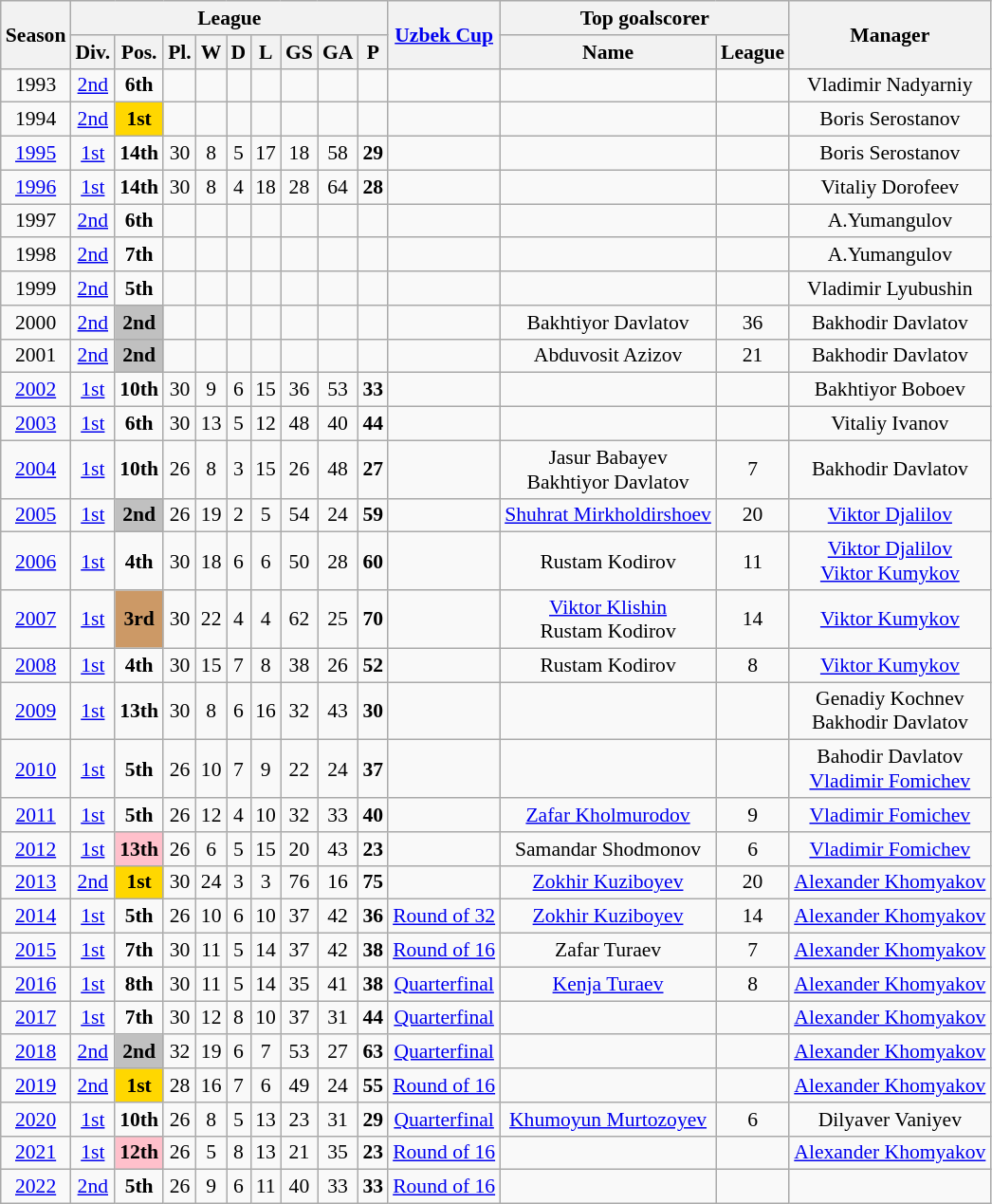<table class="wikitable mw-collapsible mw-collapsed" align=center cellspacing="0" cellpadding="3" style="border:1px solid #AAAAAA;font-size:90%">
<tr style="background:#efefef;">
<th rowspan="2">Season</th>
<th colspan="9">League</th>
<th rowspan="2"><a href='#'>Uzbek Cup</a></th>
<th colspan="2">Top goalscorer</th>
<th rowspan="2">Manager</th>
</tr>
<tr>
<th>Div.</th>
<th>Pos.</th>
<th>Pl.</th>
<th>W</th>
<th>D</th>
<th>L</th>
<th>GS</th>
<th>GA</th>
<th>P</th>
<th>Name</th>
<th>League</th>
</tr>
<tr>
<td align=center>1993</td>
<td align=center><a href='#'>2nd</a></td>
<td align=center><strong>6th</strong></td>
<td align=center></td>
<td align=center></td>
<td align=center></td>
<td align=center></td>
<td align=center></td>
<td align=center></td>
<td align=center><strong> </strong></td>
<td align=center></td>
<td align=center></td>
<td align=center></td>
<td align=center> Vladimir Nadyarniy</td>
</tr>
<tr>
<td align=center>1994</td>
<td align=center><a href='#'>2nd</a></td>
<td style="text-align:center; background:gold;"><strong>1st</strong></td>
<td align=center></td>
<td align=center></td>
<td align=center></td>
<td align=center></td>
<td align=center></td>
<td align=center></td>
<td align=center><strong> </strong></td>
<td align=center></td>
<td align=center></td>
<td align=center></td>
<td align=center> Boris Serostanov</td>
</tr>
<tr>
<td align=center><a href='#'>1995</a></td>
<td align=center><a href='#'>1st</a></td>
<td align=center><strong>14th</strong></td>
<td align=center>30</td>
<td align=center>8</td>
<td align=center>5</td>
<td align=center>17</td>
<td align=center>18</td>
<td align=center>58</td>
<td align=center><strong>29</strong></td>
<td align=center></td>
<td align=center></td>
<td align=center></td>
<td align=center> Boris Serostanov</td>
</tr>
<tr>
<td align=center><a href='#'>1996</a></td>
<td align=center><a href='#'>1st</a></td>
<td align=center><strong>14th</strong></td>
<td align=center>30</td>
<td align=center>8</td>
<td align=center>4</td>
<td align=center>18</td>
<td align=center>28</td>
<td align=center>64</td>
<td align=center><strong>28</strong></td>
<td align=center></td>
<td align=center></td>
<td align=center></td>
<td align=center> Vitaliy Dorofeev</td>
</tr>
<tr>
<td align=center>1997</td>
<td align=center><a href='#'>2nd</a></td>
<td align=center><strong>6th</strong></td>
<td align=center></td>
<td align=center></td>
<td align=center></td>
<td align=center></td>
<td align=center></td>
<td align=center></td>
<td align=center><strong> </strong></td>
<td align=center></td>
<td align=center></td>
<td align=center></td>
<td align=center> A.Yumangulov</td>
</tr>
<tr>
<td align=center>1998</td>
<td align=center><a href='#'>2nd</a></td>
<td align=center><strong>7th</strong></td>
<td align=center></td>
<td align=center></td>
<td align=center></td>
<td align=center></td>
<td align=center></td>
<td align=center></td>
<td align=center><strong> </strong></td>
<td align=center></td>
<td align=center></td>
<td align=center></td>
<td align=center> A.Yumangulov</td>
</tr>
<tr>
<td align=center>1999</td>
<td align=center><a href='#'>2nd</a></td>
<td align=center><strong>5th</strong></td>
<td align=center></td>
<td align=center></td>
<td align=center></td>
<td align=center></td>
<td align=center></td>
<td align=center></td>
<td align=center><strong> </strong></td>
<td align=center></td>
<td align=center></td>
<td align=center></td>
<td align=center> Vladimir Lyubushin</td>
</tr>
<tr>
<td align=center>2000</td>
<td align=center><a href='#'>2nd</a></td>
<td style="text-align:center; background:silver;"><strong>2nd</strong></td>
<td align=center></td>
<td align=center></td>
<td align=center></td>
<td align=center></td>
<td align=center></td>
<td align=center></td>
<td align=center><strong> </strong></td>
<td align=center></td>
<td align=center> Bakhtiyor Davlatov</td>
<td align=center>36</td>
<td align=center> Bakhodir Davlatov</td>
</tr>
<tr>
<td align=center>2001</td>
<td align=center><a href='#'>2nd</a></td>
<td style="text-align:center; background:silver;"><strong>2nd</strong></td>
<td align=center></td>
<td align=center></td>
<td align=center></td>
<td align=center></td>
<td align=center></td>
<td align=center></td>
<td align=center><strong> </strong></td>
<td align=center></td>
<td align=center> Abduvosit Azizov</td>
<td align=center>21</td>
<td align=center> Bakhodir Davlatov</td>
</tr>
<tr>
<td align=center><a href='#'>2002</a></td>
<td align=center><a href='#'>1st</a></td>
<td align=center><strong>10th</strong></td>
<td align=center>30</td>
<td align=center>9</td>
<td align=center>6</td>
<td align=center>15</td>
<td align=center>36</td>
<td align=center>53</td>
<td align=center><strong>33</strong></td>
<td align=center></td>
<td align=center></td>
<td align=center></td>
<td align=center> Bakhtiyor Boboev</td>
</tr>
<tr>
<td align=center><a href='#'>2003</a></td>
<td align=center><a href='#'>1st</a></td>
<td align=center><strong>6th</strong></td>
<td align=center>30</td>
<td align=center>13</td>
<td align=center>5</td>
<td align=center>12</td>
<td align=center>48</td>
<td align=center>40</td>
<td align=center><strong>44</strong></td>
<td align=center></td>
<td align=center></td>
<td align=center></td>
<td align=center> Vitaliy Ivanov</td>
</tr>
<tr>
<td align=center><a href='#'>2004</a></td>
<td align=center><a href='#'>1st</a></td>
<td align=center><strong>10th</strong></td>
<td align=center>26</td>
<td align=center>8</td>
<td align=center>3</td>
<td align=center>15</td>
<td align=center>26</td>
<td align=center>48</td>
<td align=center><strong>27</strong></td>
<td align=center></td>
<td align=center> Jasur Babayev <br>  Bakhtiyor Davlatov</td>
<td align=center>7</td>
<td align=center> Bakhodir Davlatov</td>
</tr>
<tr>
<td align=center><a href='#'>2005</a></td>
<td align=center><a href='#'>1st</a></td>
<td style="text-align:center; background:silver;"><strong>2nd</strong></td>
<td align=center>26</td>
<td align=center>19</td>
<td align=center>2</td>
<td align=center>5</td>
<td align=center>54</td>
<td align=center>24</td>
<td align=center><strong>59</strong></td>
<td align=center></td>
<td align=center> <a href='#'>Shuhrat Mirkholdirshoev</a></td>
<td align=center>20</td>
<td align=center> <a href='#'>Viktor Djalilov</a></td>
</tr>
<tr>
<td align=center><a href='#'>2006</a></td>
<td align=center><a href='#'>1st</a></td>
<td align=center><strong>4th</strong></td>
<td align=center>30</td>
<td align=center>18</td>
<td align=center>6</td>
<td align=center>6</td>
<td align=center>50</td>
<td align=center>28</td>
<td align=center><strong>60</strong></td>
<td align=center></td>
<td align=center> Rustam Kodirov</td>
<td align=center>11</td>
<td align=center> <a href='#'>Viktor Djalilov</a> <br>  <a href='#'>Viktor Kumykov</a></td>
</tr>
<tr>
<td align=center><a href='#'>2007</a></td>
<td align=center><a href='#'>1st</a></td>
<td style="text-align:center; background:#cc9966;"><strong>3rd</strong></td>
<td align=center>30</td>
<td align=center>22</td>
<td align=center>4</td>
<td align=center>4</td>
<td align=center>62</td>
<td align=center>25</td>
<td align=center><strong>70</strong></td>
<td align=center></td>
<td align=center> <a href='#'>Viktor Klishin</a> <br>  Rustam Kodirov</td>
<td align=center>14</td>
<td align=center> <a href='#'>Viktor Kumykov</a></td>
</tr>
<tr>
<td align=center><a href='#'>2008</a></td>
<td align=center><a href='#'>1st</a></td>
<td align=center><strong>4th</strong></td>
<td align=center>30</td>
<td align=center>15</td>
<td align=center>7</td>
<td align=center>8</td>
<td align=center>38</td>
<td align=center>26</td>
<td align=center><strong>52</strong></td>
<td align=center></td>
<td align=center> Rustam Kodirov</td>
<td align=center>8</td>
<td align=center> <a href='#'>Viktor Kumykov</a></td>
</tr>
<tr>
<td align=center><a href='#'>2009</a></td>
<td align=center><a href='#'>1st</a></td>
<td align=center><strong>13th</strong></td>
<td align=center>30</td>
<td align=center>8</td>
<td align=center>6</td>
<td align=center>16</td>
<td align=center>32</td>
<td align=center>43</td>
<td align=center><strong>30</strong></td>
<td align=center></td>
<td align=center></td>
<td align=center></td>
<td align=center> Genadiy Kochnev <br>  Bakhodir Davlatov</td>
</tr>
<tr>
<td align=center><a href='#'>2010</a></td>
<td align=center><a href='#'>1st</a></td>
<td align=center><strong>5th</strong></td>
<td align=center>26</td>
<td align=center>10</td>
<td align=center>7</td>
<td align=center>9</td>
<td align=center>22</td>
<td align=center>24</td>
<td align=center><strong>37</strong></td>
<td align=center></td>
<td align=center></td>
<td align=center></td>
<td align=center> Bahodir Davlatov <br>  <a href='#'>Vladimir Fomichev</a></td>
</tr>
<tr>
<td align=center><a href='#'>2011</a></td>
<td align=center><a href='#'>1st</a></td>
<td align=center><strong>5th</strong></td>
<td align=center>26</td>
<td align=center>12</td>
<td align=center>4</td>
<td align=center>10</td>
<td align=center>32</td>
<td align=center>33</td>
<td align=center><strong>40</strong></td>
<td align=center></td>
<td align=center> <a href='#'>Zafar Kholmurodov</a></td>
<td align=center>9</td>
<td align=center> <a href='#'>Vladimir Fomichev</a></td>
</tr>
<tr>
<td align=center><a href='#'>2012</a></td>
<td align=center><a href='#'>1st</a></td>
<td style="text-align:center; background:pink;"><strong>13th</strong></td>
<td align=center>26</td>
<td align=center>6</td>
<td align=center>5</td>
<td align=center>15</td>
<td align=center>20</td>
<td align=center>43</td>
<td align=center><strong>23</strong></td>
<td align=center></td>
<td align=center> Samandar Shodmonov</td>
<td align=center>6</td>
<td align=center> <a href='#'>Vladimir Fomichev</a></td>
</tr>
<tr>
<td align=center><a href='#'>2013</a></td>
<td align=center><a href='#'>2nd</a></td>
<td style="text-align:center; background:gold;"><strong>1st</strong></td>
<td align=center>30</td>
<td align=center>24</td>
<td align=center>3</td>
<td align=center>3</td>
<td align=center>76</td>
<td align=center>16</td>
<td align=center><strong>75</strong></td>
<td align=center></td>
<td align=center> <a href='#'>Zokhir Kuziboyev</a></td>
<td align=center>20</td>
<td align=center> <a href='#'>Alexander Khomyakov</a></td>
</tr>
<tr>
<td align=center><a href='#'>2014</a></td>
<td align=center><a href='#'>1st</a></td>
<td align=center><strong>5th</strong></td>
<td align=center>26</td>
<td align=center>10</td>
<td align=center>6</td>
<td align=center>10</td>
<td align=center>37</td>
<td align=center>42</td>
<td align=center><strong>36</strong></td>
<td align=center><a href='#'>Round of 32</a></td>
<td align=center> <a href='#'>Zokhir Kuziboyev</a></td>
<td align=center>14</td>
<td align=center> <a href='#'>Alexander Khomyakov</a></td>
</tr>
<tr>
<td align=center><a href='#'>2015</a></td>
<td align=center><a href='#'>1st</a></td>
<td align=center><strong>7th</strong></td>
<td align=center>30</td>
<td align=center>11</td>
<td align=center>5</td>
<td align=center>14</td>
<td align=center>37</td>
<td align=center>42</td>
<td align=center><strong>38</strong></td>
<td align=center><a href='#'>Round of 16</a></td>
<td align=center> Zafar Turaev</td>
<td align=center>7</td>
<td align=center> <a href='#'>Alexander Khomyakov</a></td>
</tr>
<tr>
<td align=center><a href='#'>2016</a></td>
<td align=center><a href='#'>1st</a></td>
<td align=center><strong>8th</strong></td>
<td align=center>30</td>
<td align=center>11</td>
<td align=center>5</td>
<td align=center>14</td>
<td align=center>35</td>
<td align=center>41</td>
<td align=center><strong>38</strong></td>
<td align=center><a href='#'>Quarterfinal</a></td>
<td align=center> <a href='#'>Kenja Turaev</a></td>
<td align=center>8</td>
<td align=center> <a href='#'>Alexander Khomyakov</a></td>
</tr>
<tr>
<td align=center><a href='#'>2017</a></td>
<td align=center><a href='#'>1st</a></td>
<td align=center><strong>7th</strong></td>
<td align=center>30</td>
<td align=center>12</td>
<td align=center>8</td>
<td align=center>10</td>
<td align=center>37</td>
<td align=center>31</td>
<td align=center><strong>44</strong></td>
<td align=center><a href='#'>Quarterfinal</a></td>
<td align=center></td>
<td align=center></td>
<td align=center> <a href='#'>Alexander Khomyakov</a></td>
</tr>
<tr>
<td align=center><a href='#'>2018</a></td>
<td align=center><a href='#'>2nd</a></td>
<td style="text-align:center; background:silver;"><strong>2nd</strong></td>
<td align=center>32</td>
<td align=center>19</td>
<td align=center>6</td>
<td align=center>7</td>
<td align=center>53</td>
<td align=center>27</td>
<td align=center><strong>63</strong></td>
<td align=center><a href='#'>Quarterfinal</a></td>
<td align=center></td>
<td align=center></td>
<td align=center> <a href='#'>Alexander Khomyakov</a></td>
</tr>
<tr>
<td align=center><a href='#'>2019</a></td>
<td align=center><a href='#'>2nd</a></td>
<td style="text-align:center; background:gold;"><strong>1st</strong></td>
<td align=center>28</td>
<td align=center>16</td>
<td align=center>7</td>
<td align=center>6</td>
<td align=center>49</td>
<td align=center>24</td>
<td align=center><strong>55</strong></td>
<td align=center><a href='#'>Round of 16</a></td>
<td align=center></td>
<td align=center></td>
<td align=center> <a href='#'>Alexander Khomyakov</a></td>
</tr>
<tr>
<td align=center><a href='#'>2020</a></td>
<td align=center><a href='#'>1st</a></td>
<td align=center><strong>10th</strong></td>
<td align=center>26</td>
<td align=center>8</td>
<td align=center>5</td>
<td align=center>13</td>
<td align=center>23</td>
<td align=center>31</td>
<td align=center><strong>29</strong></td>
<td align=center><a href='#'>Quarterfinal</a></td>
<td align=center> <a href='#'>Khumoyun Murtozoyev</a></td>
<td align=center>6</td>
<td align=center> Dilyaver Vaniyev</td>
</tr>
<tr>
<td align=center><a href='#'>2021</a></td>
<td align=center><a href='#'>1st</a></td>
<td style="text-align:center; background:pink;"><strong>12th</strong></td>
<td align=center>26</td>
<td align=center>5</td>
<td align=center>8</td>
<td align=center>13</td>
<td align=center>21</td>
<td align=center>35</td>
<td align=center><strong>23</strong></td>
<td align=center><a href='#'>Round of 16</a></td>
<td align=center></td>
<td align=center></td>
<td align=center> <a href='#'>Alexander Khomyakov</a></td>
</tr>
<tr>
<td align=center><a href='#'>2022</a></td>
<td align=center><a href='#'>2nd</a></td>
<td align=center><strong>5th</strong></td>
<td align=center>26</td>
<td align=center>9</td>
<td align=center>6</td>
<td align=center>11</td>
<td align=center>40</td>
<td align=center>33</td>
<td align=center><strong>33</strong></td>
<td align=center><a href='#'>Round of 16</a></td>
<td align=center></td>
<td align=center></td>
<td align=center></td>
</tr>
</table>
